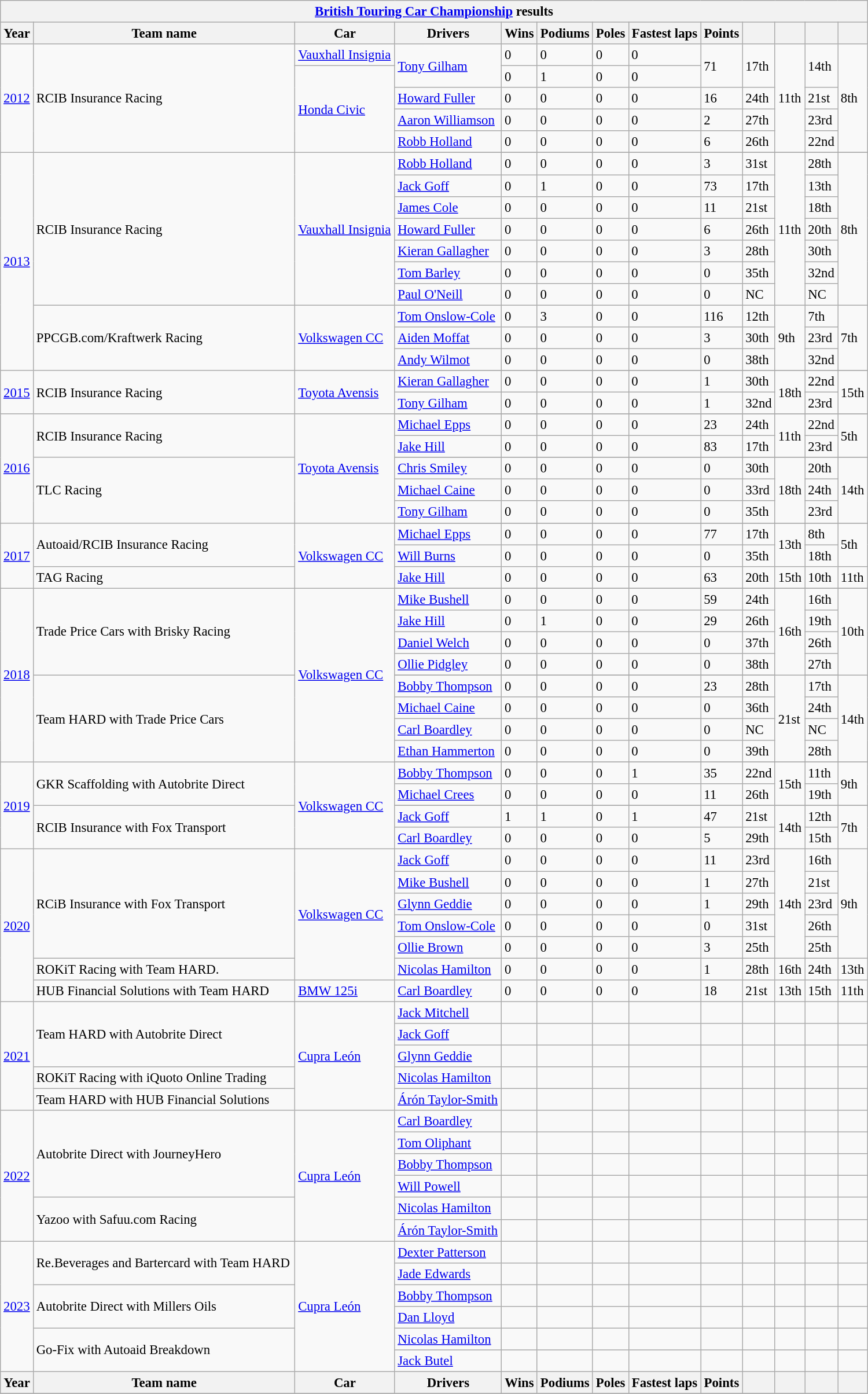<table class="wikitable" style="font-size:95%; width:1000px">
<tr>
<th colspan=13><a href='#'>British Touring Car Championship</a> results</th>
</tr>
<tr>
<th>Year</th>
<th>Team name</th>
<th>Car</th>
<th>Drivers</th>
<th>Wins</th>
<th>Podiums</th>
<th>Poles</th>
<th>Fastest laps</th>
<th>Points</th>
<th></th>
<th></th>
<th></th>
<th></th>
</tr>
<tr>
<td rowspan=5><a href='#'>2012</a></td>
<td rowspan=5>RCIB Insurance Racing</td>
<td><a href='#'>Vauxhall Insignia</a></td>
<td rowspan=2><a href='#'>Tony Gilham</a></td>
<td>0</td>
<td>0</td>
<td>0</td>
<td>0</td>
<td rowspan=2>71</td>
<td rowspan=2>17th</td>
<td rowspan=5>11th</td>
<td rowspan=2>14th</td>
<td rowspan=5>8th</td>
</tr>
<tr>
<td rowspan=4><a href='#'>Honda Civic</a></td>
<td>0</td>
<td>1</td>
<td>0</td>
<td>0</td>
</tr>
<tr>
<td><a href='#'>Howard Fuller</a></td>
<td>0</td>
<td>0</td>
<td>0</td>
<td>0</td>
<td>16</td>
<td>24th</td>
<td>21st</td>
</tr>
<tr>
<td><a href='#'>Aaron Williamson</a></td>
<td>0</td>
<td>0</td>
<td>0</td>
<td>0</td>
<td>2</td>
<td>27th</td>
<td>23rd</td>
</tr>
<tr>
<td><a href='#'>Robb Holland</a></td>
<td>0</td>
<td>0</td>
<td>0</td>
<td>0</td>
<td>6</td>
<td>26th</td>
<td>22nd</td>
</tr>
<tr>
<td rowspan=11><a href='#'>2013</a></td>
<td rowspan=8>RCIB Insurance Racing</td>
<td rowspan=8><a href='#'>Vauxhall Insignia</a></td>
</tr>
<tr>
<td><a href='#'>Robb Holland</a></td>
<td>0</td>
<td>0</td>
<td>0</td>
<td>0</td>
<td>3</td>
<td>31st</td>
<td rowspan=7>11th</td>
<td>28th</td>
<td rowspan=7>8th</td>
</tr>
<tr>
<td><a href='#'>Jack Goff</a></td>
<td>0</td>
<td>1</td>
<td>0</td>
<td>0</td>
<td>73</td>
<td>17th</td>
<td>13th</td>
</tr>
<tr>
<td><a href='#'>James Cole</a></td>
<td>0</td>
<td>0</td>
<td>0</td>
<td>0</td>
<td>11</td>
<td>21st</td>
<td>18th</td>
</tr>
<tr>
<td><a href='#'>Howard Fuller</a></td>
<td>0</td>
<td>0</td>
<td>0</td>
<td>0</td>
<td>6</td>
<td>26th</td>
<td>20th</td>
</tr>
<tr>
<td><a href='#'>Kieran Gallagher</a></td>
<td>0</td>
<td>0</td>
<td>0</td>
<td>0</td>
<td>3</td>
<td>28th</td>
<td>30th</td>
</tr>
<tr>
<td><a href='#'>Tom Barley</a></td>
<td>0</td>
<td>0</td>
<td>0</td>
<td>0</td>
<td>0</td>
<td>35th</td>
<td>32nd</td>
</tr>
<tr>
<td><a href='#'>Paul O'Neill</a></td>
<td>0</td>
<td>0</td>
<td>0</td>
<td>0</td>
<td>0</td>
<td>NC</td>
<td>NC</td>
</tr>
<tr>
<td rowspan=3>PPCGB.com/Kraftwerk Racing</td>
<td rowspan=3><a href='#'>Volkswagen CC</a></td>
<td><a href='#'>Tom Onslow-Cole</a></td>
<td>0</td>
<td>3</td>
<td>0</td>
<td>0</td>
<td>116</td>
<td>12th</td>
<td rowspan=3>9th</td>
<td>7th</td>
<td rowspan=3>7th</td>
</tr>
<tr>
<td><a href='#'>Aiden Moffat</a></td>
<td>0</td>
<td>0</td>
<td>0</td>
<td>0</td>
<td>3</td>
<td>30th</td>
<td>23rd</td>
</tr>
<tr>
<td><a href='#'>Andy Wilmot</a></td>
<td>0</td>
<td>0</td>
<td>0</td>
<td>0</td>
<td>0</td>
<td>38th</td>
<td>32nd</td>
</tr>
<tr>
<td rowspan=3><a href='#'>2015</a></td>
<td rowspan=3>RCIB Insurance Racing</td>
<td rowspan=3><a href='#'>Toyota Avensis</a></td>
</tr>
<tr>
<td><a href='#'>Kieran Gallagher</a></td>
<td>0</td>
<td>0</td>
<td>0</td>
<td>0</td>
<td>1</td>
<td>30th</td>
<td rowspan=2>18th</td>
<td>22nd</td>
<td rowspan=2>15th</td>
</tr>
<tr>
<td><a href='#'>Tony Gilham</a></td>
<td>0</td>
<td>0</td>
<td>0</td>
<td>0</td>
<td>1</td>
<td>32nd</td>
<td>23rd</td>
</tr>
<tr>
<td rowspan=7><a href='#'>2016</a></td>
<td rowspan=3>RCIB Insurance Racing</td>
<td rowspan=7><a href='#'>Toyota Avensis</a></td>
</tr>
<tr>
<td><a href='#'>Michael Epps</a></td>
<td>0</td>
<td>0</td>
<td>0</td>
<td>0</td>
<td>23</td>
<td>24th</td>
<td rowspan=2>11th</td>
<td>22nd</td>
<td rowspan=2>5th</td>
</tr>
<tr>
<td><a href='#'>Jake Hill</a></td>
<td>0</td>
<td>0</td>
<td>0</td>
<td>0</td>
<td>83</td>
<td>17th</td>
<td>23rd</td>
</tr>
<tr>
<td rowspan=4>TLC Racing</td>
</tr>
<tr>
<td><a href='#'>Chris Smiley</a></td>
<td>0</td>
<td>0</td>
<td>0</td>
<td>0</td>
<td>0</td>
<td>30th</td>
<td rowspan=3>18th</td>
<td>20th</td>
<td rowspan=3>14th</td>
</tr>
<tr>
<td><a href='#'>Michael Caine</a></td>
<td>0</td>
<td>0</td>
<td>0</td>
<td>0</td>
<td>0</td>
<td>33rd</td>
<td>24th</td>
</tr>
<tr>
<td><a href='#'>Tony Gilham</a></td>
<td>0</td>
<td>0</td>
<td>0</td>
<td>0</td>
<td>0</td>
<td>35th</td>
<td>23rd</td>
</tr>
<tr>
<td rowspan=4><a href='#'>2017</a></td>
<td rowspan=3>Autoaid/RCIB Insurance Racing</td>
<td rowspan=4><a href='#'>Volkswagen CC</a></td>
</tr>
<tr>
<td><a href='#'>Michael Epps</a></td>
<td>0</td>
<td>0</td>
<td>0</td>
<td>0</td>
<td>77</td>
<td>17th</td>
<td rowspan=2>13th</td>
<td>8th</td>
<td rowspan=2>5th</td>
</tr>
<tr>
<td><a href='#'>Will Burns</a></td>
<td>0</td>
<td>0</td>
<td>0</td>
<td>0</td>
<td>0</td>
<td>35th</td>
<td>18th</td>
</tr>
<tr>
<td>TAG Racing</td>
<td><a href='#'>Jake Hill</a></td>
<td>0</td>
<td>0</td>
<td>0</td>
<td>0</td>
<td>63</td>
<td>20th</td>
<td>15th</td>
<td>10th</td>
<td>11th</td>
</tr>
<tr>
<td rowspan=10><a href='#'>2018</a></td>
<td rowspan=5>Trade Price Cars with Brisky Racing</td>
<td rowspan=10><a href='#'>Volkswagen CC</a></td>
</tr>
<tr>
<td><a href='#'>Mike Bushell</a></td>
<td>0</td>
<td>0</td>
<td>0</td>
<td>0</td>
<td>59</td>
<td>24th</td>
<td rowspan=5>16th</td>
<td>16th</td>
<td rowspan=5>10th</td>
</tr>
<tr>
<td><a href='#'>Jake Hill</a></td>
<td>0</td>
<td>1</td>
<td>0</td>
<td>0</td>
<td>29</td>
<td>26th</td>
<td>19th</td>
</tr>
<tr>
<td><a href='#'>Daniel Welch</a></td>
<td>0</td>
<td>0</td>
<td>0</td>
<td>0</td>
<td>0</td>
<td>37th</td>
<td>26th</td>
</tr>
<tr>
<td><a href='#'>Ollie Pidgley</a></td>
<td>0</td>
<td>0</td>
<td>0</td>
<td>0</td>
<td>0</td>
<td>38th</td>
<td>27th</td>
</tr>
<tr>
<td rowspan=5>Team HARD with Trade Price Cars</td>
</tr>
<tr>
<td><a href='#'>Bobby Thompson</a></td>
<td>0</td>
<td>0</td>
<td>0</td>
<td>0</td>
<td>23</td>
<td>28th</td>
<td rowspan=4>21st</td>
<td>17th</td>
<td rowspan=4>14th</td>
</tr>
<tr>
<td><a href='#'>Michael Caine</a></td>
<td>0</td>
<td>0</td>
<td>0</td>
<td>0</td>
<td>0</td>
<td>36th</td>
<td>24th</td>
</tr>
<tr>
<td><a href='#'>Carl Boardley</a></td>
<td>0</td>
<td>0</td>
<td>0</td>
<td>0</td>
<td>0</td>
<td>NC</td>
<td>NC</td>
</tr>
<tr>
<td><a href='#'>Ethan Hammerton</a></td>
<td>0</td>
<td>0</td>
<td>0</td>
<td>0</td>
<td>0</td>
<td>39th</td>
<td>28th</td>
</tr>
<tr>
<td rowspan=6><a href='#'>2019</a></td>
<td rowspan=3>GKR Scaffolding with Autobrite Direct</td>
<td rowspan=6><a href='#'>Volkswagen CC</a></td>
</tr>
<tr>
<td><a href='#'>Bobby Thompson</a></td>
<td>0</td>
<td>0</td>
<td>0</td>
<td>1</td>
<td>35</td>
<td>22nd</td>
<td rowspan=2>15th</td>
<td>11th</td>
<td rowspan=2>9th</td>
</tr>
<tr>
<td><a href='#'>Michael Crees</a></td>
<td>0</td>
<td>0</td>
<td>0</td>
<td>0</td>
<td>11</td>
<td>26th</td>
<td>19th</td>
</tr>
<tr>
<td rowspan=3>RCIB Insurance with Fox Transport</td>
</tr>
<tr>
<td><a href='#'>Jack Goff</a></td>
<td>1</td>
<td>1</td>
<td>0</td>
<td>1</td>
<td>47</td>
<td>21st</td>
<td rowspan=2>14th</td>
<td>12th</td>
<td rowspan=2>7th</td>
</tr>
<tr>
<td><a href='#'>Carl Boardley</a></td>
<td>0</td>
<td>0</td>
<td>0</td>
<td>0</td>
<td>5</td>
<td>29th</td>
<td>15th</td>
</tr>
<tr>
<td rowspan="7"><a href='#'>2020</a></td>
<td rowspan="5">RCiB Insurance with Fox Transport</td>
<td rowspan="6"><a href='#'>Volkswagen CC</a></td>
<td><a href='#'>Jack Goff</a></td>
<td>0</td>
<td>0</td>
<td>0</td>
<td>0</td>
<td>11</td>
<td>23rd</td>
<td rowspan="5">14th</td>
<td>16th</td>
<td rowspan="5">9th</td>
</tr>
<tr>
<td><a href='#'>Mike Bushell</a></td>
<td>0</td>
<td>0</td>
<td>0</td>
<td>0</td>
<td>1</td>
<td>27th</td>
<td>21st</td>
</tr>
<tr>
<td><a href='#'>Glynn Geddie</a></td>
<td>0</td>
<td>0</td>
<td>0</td>
<td>0</td>
<td>1</td>
<td>29th</td>
<td>23rd</td>
</tr>
<tr>
<td><a href='#'>Tom Onslow-Cole</a></td>
<td>0</td>
<td>0</td>
<td>0</td>
<td>0</td>
<td>0</td>
<td>31st</td>
<td>26th</td>
</tr>
<tr>
<td><a href='#'>Ollie Brown</a></td>
<td>0</td>
<td>0</td>
<td>0</td>
<td>0</td>
<td>3</td>
<td>25th</td>
<td>25th</td>
</tr>
<tr>
<td>ROKiT Racing with Team HARD.</td>
<td><a href='#'>Nicolas Hamilton</a></td>
<td>0</td>
<td>0</td>
<td>0</td>
<td>0</td>
<td>1</td>
<td>28th</td>
<td>16th</td>
<td>24th</td>
<td>13th</td>
</tr>
<tr>
<td>HUB Financial Solutions with Team HARD</td>
<td><a href='#'>BMW 125i</a></td>
<td><a href='#'>Carl Boardley</a></td>
<td>0</td>
<td>0</td>
<td>0</td>
<td>0</td>
<td>18</td>
<td>21st</td>
<td>13th</td>
<td>15th</td>
<td>11th</td>
</tr>
<tr>
<td rowspan="5"><a href='#'>2021</a></td>
<td rowspan="3">Team HARD with Autobrite Direct</td>
<td rowspan="5"><a href='#'>Cupra León</a></td>
<td><a href='#'>Jack Mitchell</a></td>
<td></td>
<td></td>
<td></td>
<td></td>
<td></td>
<td></td>
<td></td>
<td></td>
<td></td>
</tr>
<tr>
<td><a href='#'>Jack Goff</a></td>
<td></td>
<td></td>
<td></td>
<td></td>
<td></td>
<td></td>
<td></td>
<td></td>
<td></td>
</tr>
<tr>
<td><a href='#'>Glynn Geddie</a></td>
<td></td>
<td></td>
<td></td>
<td></td>
<td></td>
<td></td>
<td></td>
<td></td>
<td></td>
</tr>
<tr>
<td>ROKiT Racing with iQuoto Online Trading</td>
<td><a href='#'>Nicolas Hamilton</a></td>
<td></td>
<td></td>
<td></td>
<td></td>
<td></td>
<td></td>
<td></td>
<td></td>
<td></td>
</tr>
<tr>
<td>Team HARD with HUB Financial Solutions</td>
<td><a href='#'>Árón Taylor-Smith</a></td>
<td></td>
<td></td>
<td></td>
<td></td>
<td></td>
<td></td>
<td></td>
<td></td>
<td></td>
</tr>
<tr>
<td rowspan="6"><a href='#'>2022</a></td>
<td rowspan="4">Autobrite Direct with JourneyHero</td>
<td rowspan="6"><a href='#'>Cupra León</a></td>
<td><a href='#'>Carl Boardley</a></td>
<td></td>
<td></td>
<td></td>
<td></td>
<td></td>
<td></td>
<td></td>
<td></td>
<td></td>
</tr>
<tr>
<td><a href='#'>Tom Oliphant</a></td>
<td></td>
<td></td>
<td></td>
<td></td>
<td></td>
<td></td>
<td></td>
<td></td>
<td></td>
</tr>
<tr>
<td><a href='#'>Bobby Thompson</a></td>
<td></td>
<td></td>
<td></td>
<td></td>
<td></td>
<td></td>
<td></td>
<td></td>
<td></td>
</tr>
<tr>
<td><a href='#'>Will Powell</a></td>
<td></td>
<td></td>
<td></td>
<td></td>
<td></td>
<td></td>
<td></td>
<td></td>
<td></td>
</tr>
<tr>
<td rowspan="2">Yazoo with Safuu.com Racing</td>
<td><a href='#'>Nicolas Hamilton</a></td>
<td></td>
<td></td>
<td></td>
<td></td>
<td></td>
<td></td>
<td></td>
<td></td>
<td></td>
</tr>
<tr>
<td><a href='#'>Árón Taylor-Smith</a></td>
<td></td>
<td></td>
<td></td>
<td></td>
<td></td>
<td></td>
<td></td>
<td></td>
<td></td>
</tr>
<tr>
<td rowspan="6"><a href='#'>2023</a></td>
<td rowspan="2">Re.Beverages and Bartercard with Team HARD</td>
<td rowspan="6"><a href='#'>Cupra León</a></td>
<td><a href='#'>Dexter Patterson</a></td>
<td></td>
<td></td>
<td></td>
<td></td>
<td></td>
<td></td>
<td></td>
<td></td>
<td></td>
</tr>
<tr>
<td><a href='#'>Jade Edwards</a></td>
<td></td>
<td></td>
<td></td>
<td></td>
<td></td>
<td></td>
<td></td>
<td></td>
<td></td>
</tr>
<tr>
<td rowspan="2">Autobrite Direct with Millers Oils</td>
<td><a href='#'>Bobby Thompson</a></td>
<td></td>
<td></td>
<td></td>
<td></td>
<td></td>
<td></td>
<td></td>
<td></td>
<td></td>
</tr>
<tr>
<td><a href='#'>Dan Lloyd</a></td>
<td></td>
<td></td>
<td></td>
<td></td>
<td></td>
<td></td>
<td></td>
<td></td>
<td></td>
</tr>
<tr>
<td rowspan="2">Go-Fix with Autoaid Breakdown</td>
<td><a href='#'>Nicolas Hamilton</a></td>
<td></td>
<td></td>
<td></td>
<td></td>
<td></td>
<td></td>
<td></td>
<td></td>
<td></td>
</tr>
<tr>
<td><a href='#'>Jack Butel</a></td>
<td></td>
<td></td>
<td></td>
<td></td>
<td></td>
<td></td>
<td></td>
<td></td>
<td></td>
</tr>
<tr>
<th>Year</th>
<th>Team name</th>
<th>Car</th>
<th>Drivers</th>
<th>Wins</th>
<th>Podiums</th>
<th>Poles</th>
<th>Fastest laps</th>
<th>Points</th>
<th></th>
<th></th>
<th></th>
<th></th>
</tr>
<tr>
</tr>
</table>
